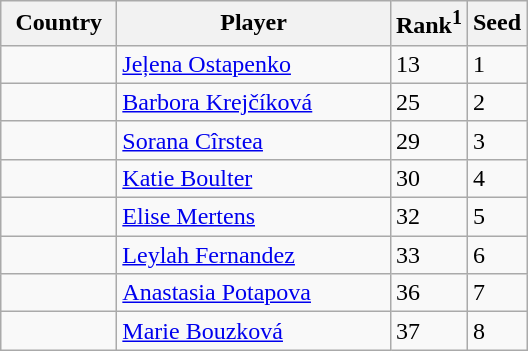<table class="wikitable" border="1">
<tr>
<th width="70">Country</th>
<th width="175">Player</th>
<th>Rank<sup>1</sup></th>
<th>Seed</th>
</tr>
<tr>
<td></td>
<td><a href='#'>Jeļena Ostapenko</a></td>
<td>13</td>
<td>1</td>
</tr>
<tr>
<td></td>
<td><a href='#'>Barbora Krejčíková</a></td>
<td>25</td>
<td>2</td>
</tr>
<tr>
<td></td>
<td><a href='#'>Sorana Cîrstea</a></td>
<td>29</td>
<td>3</td>
</tr>
<tr>
<td></td>
<td><a href='#'>Katie Boulter</a></td>
<td>30</td>
<td>4</td>
</tr>
<tr>
<td></td>
<td><a href='#'>Elise Mertens</a></td>
<td>32</td>
<td>5</td>
</tr>
<tr>
<td></td>
<td><a href='#'>Leylah Fernandez</a></td>
<td>33</td>
<td>6</td>
</tr>
<tr>
<td></td>
<td><a href='#'>Anastasia Potapova</a></td>
<td>36</td>
<td>7</td>
</tr>
<tr>
<td></td>
<td><a href='#'>Marie Bouzková</a></td>
<td>37</td>
<td>8</td>
</tr>
</table>
